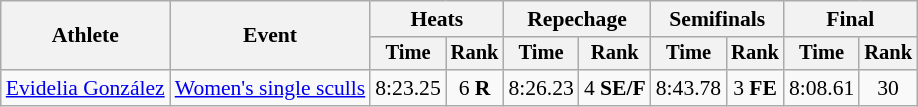<table class=wikitable style=font-size:90%;text-align:center>
<tr>
<th rowspan=2>Athlete</th>
<th rowspan=2>Event</th>
<th colspan=2>Heats</th>
<th colspan=2>Repechage</th>
<th colspan=2>Semifinals</th>
<th colspan=2>Final</th>
</tr>
<tr style=font-size:95%>
<th>Time</th>
<th>Rank</th>
<th>Time</th>
<th>Rank</th>
<th>Time</th>
<th>Rank</th>
<th>Time</th>
<th>Rank</th>
</tr>
<tr>
<td align=left><a href='#'>Evidelia González</a></td>
<td align=left><a href='#'>Women's single sculls</a></td>
<td>8:23.25</td>
<td>6 <strong>R</strong></td>
<td>8:26.23</td>
<td>4 <strong>SE/F</strong></td>
<td>8:43.78</td>
<td>3 <strong>FE</strong></td>
<td>8:08.61</td>
<td>30</td>
</tr>
</table>
